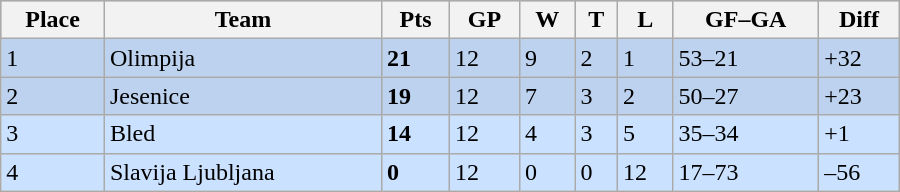<table class="wikitable" width="600px">
<tr style="background-color:#c0c0c0;">
<th>Place</th>
<th>Team</th>
<th>Pts</th>
<th>GP</th>
<th>W</th>
<th>T</th>
<th>L</th>
<th>GF–GA</th>
<th>Diff</th>
</tr>
<tr bgcolor="#BCD2EE">
<td>1</td>
<td>Olimpija</td>
<td><strong>21</strong></td>
<td>12</td>
<td>9</td>
<td>2</td>
<td>1</td>
<td>53–21</td>
<td>+32</td>
</tr>
<tr bgcolor="#BCD2EE">
<td>2</td>
<td>Jesenice</td>
<td><strong>19</strong></td>
<td>12</td>
<td>7</td>
<td>3</td>
<td>2</td>
<td>50–27</td>
<td>+23</td>
</tr>
<tr bgcolor="#CAE1FF">
<td>3</td>
<td>Bled</td>
<td><strong>14</strong></td>
<td>12</td>
<td>4</td>
<td>3</td>
<td>5</td>
<td>35–34</td>
<td>+1</td>
</tr>
<tr bgcolor="#CAE1FF">
<td>4</td>
<td>Slavija Ljubljana</td>
<td><strong>0</strong></td>
<td>12</td>
<td>0</td>
<td>0</td>
<td>12</td>
<td>17–73</td>
<td>–56</td>
</tr>
</table>
